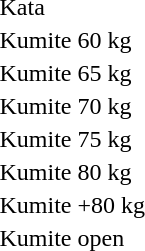<table>
<tr>
<td>Kata<br></td>
<td></td>
<td></td>
<td></td>
</tr>
<tr>
<td>Kumite 60 kg<br></td>
<td></td>
<td></td>
<td></td>
</tr>
<tr>
<td>Kumite 65 kg<br></td>
<td></td>
<td></td>
<td></td>
</tr>
<tr>
<td>Kumite 70 kg<br></td>
<td></td>
<td></td>
<td></td>
</tr>
<tr>
<td>Kumite 75 kg<br></td>
<td></td>
<td></td>
<td></td>
</tr>
<tr>
<td>Kumite 80 kg<br></td>
<td></td>
<td></td>
<td></td>
</tr>
<tr>
<td>Kumite +80 kg<br></td>
<td></td>
<td></td>
<td></td>
</tr>
<tr>
<td>Kumite open<br></td>
<td></td>
<td></td>
<td></td>
</tr>
</table>
